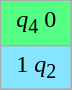<table class="wikitable" style="text-align:center;">
<tr>
<td bgcolor="#55FF83" width="40"><em>q</em><sub>4</sub> 0</td>
</tr>
<tr>
<td bgcolor="#87E6FF" width="40">1 <em>q</em><sub>2</sub></td>
</tr>
</table>
